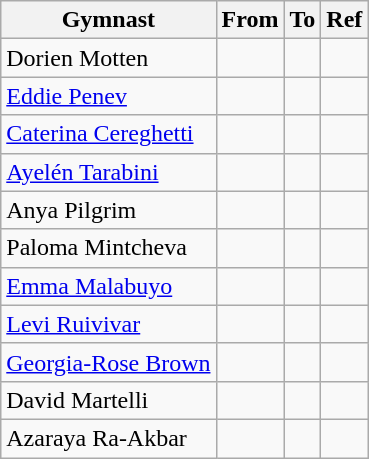<table class="wikitable">
<tr>
<th>Gymnast</th>
<th>From</th>
<th>To</th>
<th>Ref</th>
</tr>
<tr>
<td>Dorien Motten</td>
<td></td>
<td></td>
<td></td>
</tr>
<tr>
<td><a href='#'>Eddie Penev</a></td>
<td></td>
<td></td>
<td></td>
</tr>
<tr>
<td><a href='#'>Caterina Cereghetti</a></td>
<td></td>
<td></td>
<td></td>
</tr>
<tr>
<td><a href='#'>Ayelén Tarabini</a></td>
<td></td>
<td></td>
<td></td>
</tr>
<tr>
<td>Anya Pilgrim</td>
<td></td>
<td></td>
<td></td>
</tr>
<tr>
<td>Paloma Mintcheva</td>
<td></td>
<td></td>
<td></td>
</tr>
<tr>
<td><a href='#'>Emma Malabuyo</a></td>
<td></td>
<td></td>
<td></td>
</tr>
<tr>
<td><a href='#'>Levi Ruivivar</a></td>
<td></td>
<td></td>
<td></td>
</tr>
<tr>
<td><a href='#'>Georgia-Rose Brown</a></td>
<td></td>
<td></td>
<td></td>
</tr>
<tr>
<td>David Martelli</td>
<td></td>
<td></td>
<td></td>
</tr>
<tr>
<td>Azaraya Ra-Akbar</td>
<td></td>
<td></td>
<td></td>
</tr>
</table>
